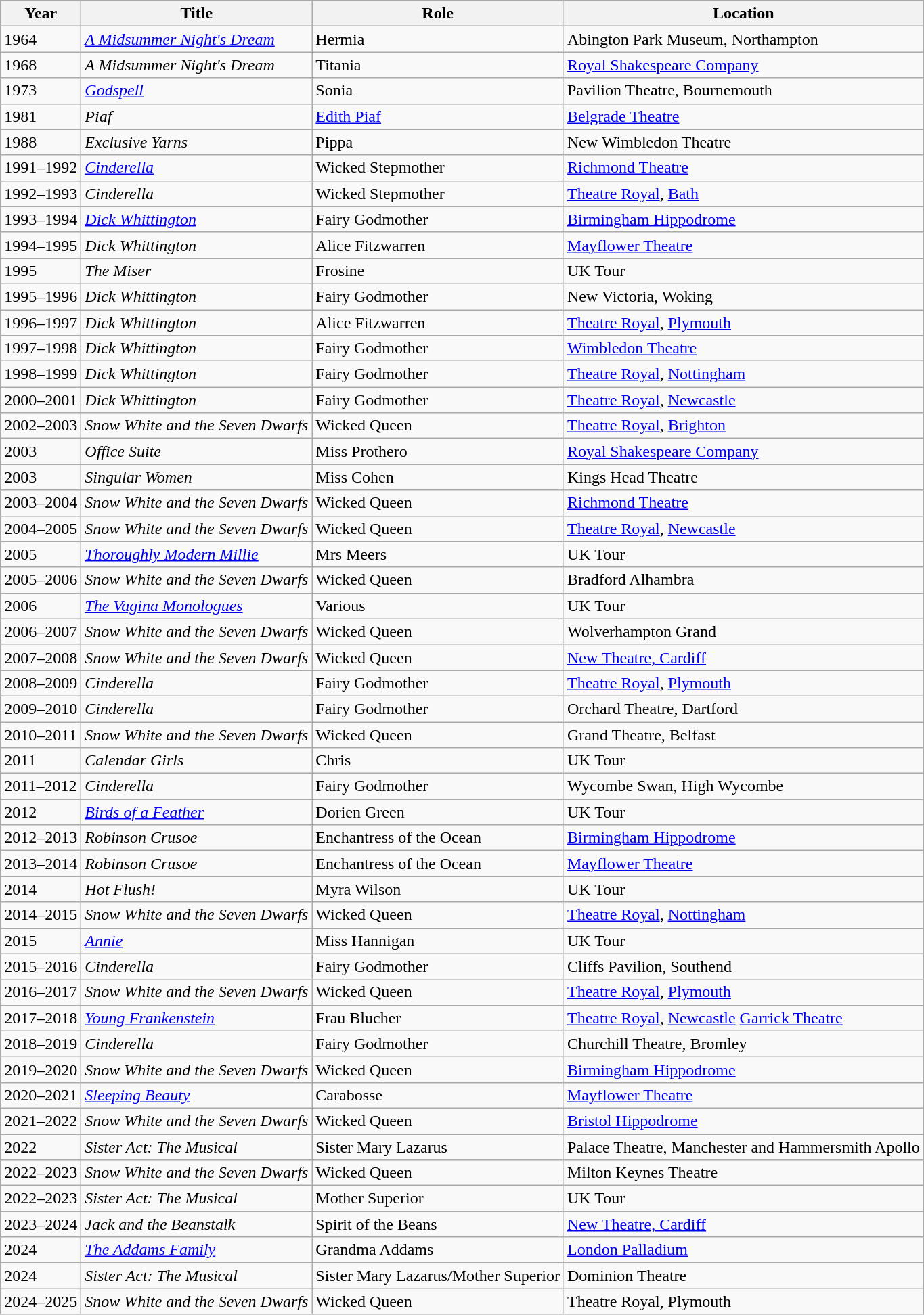<table class="wikitable sortable">
<tr>
<th>Year</th>
<th>Title</th>
<th>Role</th>
<th>Location</th>
</tr>
<tr>
<td>1964</td>
<td><em><a href='#'>A Midsummer Night's Dream</a></em></td>
<td>Hermia</td>
<td>Abington Park Museum, Northampton</td>
</tr>
<tr>
<td>1968</td>
<td><em>A Midsummer Night's Dream</em></td>
<td>Titania</td>
<td><a href='#'>Royal Shakespeare Company</a></td>
</tr>
<tr>
<td>1973</td>
<td><em><a href='#'>Godspell</a></em></td>
<td>Sonia</td>
<td>Pavilion Theatre, Bournemouth</td>
</tr>
<tr>
<td>1981</td>
<td><em>Piaf</em></td>
<td><a href='#'>Edith Piaf</a></td>
<td><a href='#'>Belgrade Theatre</a></td>
</tr>
<tr>
<td>1988</td>
<td><em>Exclusive Yarns</em></td>
<td>Pippa</td>
<td>New Wimbledon Theatre</td>
</tr>
<tr>
<td>1991–1992</td>
<td><em><a href='#'>Cinderella</a></em></td>
<td>Wicked Stepmother</td>
<td><a href='#'>Richmond Theatre</a></td>
</tr>
<tr>
<td>1992–1993</td>
<td><em>Cinderella</em></td>
<td>Wicked Stepmother</td>
<td><a href='#'>Theatre Royal</a>, <a href='#'>Bath</a></td>
</tr>
<tr>
<td>1993–1994</td>
<td><em><a href='#'>Dick Whittington</a></em></td>
<td>Fairy Godmother</td>
<td><a href='#'>Birmingham Hippodrome</a></td>
</tr>
<tr>
<td>1994–1995</td>
<td><em>Dick Whittington</em></td>
<td>Alice Fitzwarren</td>
<td><a href='#'>Mayflower Theatre</a></td>
</tr>
<tr>
<td>1995</td>
<td><em>The Miser</em></td>
<td>Frosine</td>
<td>UK Tour</td>
</tr>
<tr>
<td>1995–1996</td>
<td><em>Dick Whittington</em></td>
<td>Fairy Godmother</td>
<td>New Victoria, Woking</td>
</tr>
<tr>
<td>1996–1997</td>
<td><em>Dick Whittington</em></td>
<td>Alice Fitzwarren</td>
<td><a href='#'>Theatre Royal</a>, <a href='#'>Plymouth</a></td>
</tr>
<tr>
<td>1997–1998</td>
<td><em>Dick Whittington</em></td>
<td>Fairy Godmother</td>
<td><a href='#'>Wimbledon Theatre</a></td>
</tr>
<tr>
<td>1998–1999</td>
<td><em>Dick Whittington</em></td>
<td>Fairy Godmother</td>
<td><a href='#'>Theatre Royal</a>, <a href='#'>Nottingham</a></td>
</tr>
<tr>
<td>2000–2001</td>
<td><em>Dick Whittington</em></td>
<td>Fairy Godmother</td>
<td><a href='#'>Theatre Royal</a>, <a href='#'>Newcastle</a></td>
</tr>
<tr>
<td>2002–2003</td>
<td><em>Snow White and the Seven Dwarfs</em></td>
<td>Wicked Queen</td>
<td><a href='#'>Theatre Royal</a>, <a href='#'>Brighton</a></td>
</tr>
<tr>
<td>2003</td>
<td><em>Office Suite</em></td>
<td>Miss Prothero</td>
<td><a href='#'>Royal Shakespeare Company</a></td>
</tr>
<tr>
<td>2003</td>
<td><em>Singular Women</em></td>
<td>Miss Cohen</td>
<td>Kings Head Theatre</td>
</tr>
<tr>
<td>2003–2004</td>
<td><em>Snow White and the Seven Dwarfs</em></td>
<td>Wicked Queen</td>
<td><a href='#'>Richmond Theatre</a></td>
</tr>
<tr>
<td>2004–2005</td>
<td><em>Snow White and the Seven Dwarfs</em></td>
<td>Wicked Queen</td>
<td><a href='#'>Theatre Royal</a>, <a href='#'>Newcastle</a></td>
</tr>
<tr>
<td>2005</td>
<td><em><a href='#'>Thoroughly Modern Millie</a></em></td>
<td>Mrs Meers</td>
<td>UK Tour</td>
</tr>
<tr>
<td>2005–2006</td>
<td><em>Snow White and the Seven Dwarfs</em></td>
<td>Wicked Queen</td>
<td>Bradford Alhambra</td>
</tr>
<tr>
<td>2006</td>
<td><em><a href='#'>The Vagina Monologues</a></em></td>
<td>Various</td>
<td>UK Tour</td>
</tr>
<tr>
<td>2006–2007</td>
<td><em>Snow White and the Seven Dwarfs</em></td>
<td>Wicked Queen</td>
<td>Wolverhampton Grand</td>
</tr>
<tr>
<td>2007–2008</td>
<td><em>Snow White and the Seven Dwarfs</em></td>
<td>Wicked Queen</td>
<td><a href='#'>New Theatre, Cardiff</a></td>
</tr>
<tr>
<td>2008–2009</td>
<td><em>Cinderella</em></td>
<td>Fairy Godmother</td>
<td><a href='#'>Theatre Royal</a>, <a href='#'>Plymouth</a></td>
</tr>
<tr>
<td>2009–2010</td>
<td><em>Cinderella</em></td>
<td>Fairy Godmother</td>
<td>Orchard Theatre, Dartford</td>
</tr>
<tr>
<td>2010–2011</td>
<td><em>Snow White and the Seven Dwarfs</em></td>
<td>Wicked Queen</td>
<td>Grand Theatre, Belfast</td>
</tr>
<tr>
<td>2011</td>
<td><em>Calendar Girls</em></td>
<td>Chris</td>
<td>UK Tour</td>
</tr>
<tr>
<td>2011–2012</td>
<td><em>Cinderella</em></td>
<td>Fairy Godmother</td>
<td>Wycombe Swan, High Wycombe</td>
</tr>
<tr>
<td>2012</td>
<td><em><a href='#'>Birds of a Feather</a></em></td>
<td>Dorien Green</td>
<td>UK Tour</td>
</tr>
<tr>
<td>2012–2013</td>
<td><em>Robinson Crusoe</em></td>
<td>Enchantress of the Ocean</td>
<td><a href='#'>Birmingham Hippodrome</a></td>
</tr>
<tr>
<td>2013–2014</td>
<td><em>Robinson Crusoe</em></td>
<td>Enchantress of the Ocean</td>
<td><a href='#'>Mayflower Theatre</a></td>
</tr>
<tr>
<td>2014</td>
<td><em>Hot Flush!</em></td>
<td>Myra Wilson</td>
<td>UK Tour</td>
</tr>
<tr>
<td>2014–2015</td>
<td><em>Snow White and the Seven Dwarfs</em></td>
<td>Wicked Queen</td>
<td><a href='#'>Theatre Royal</a>, <a href='#'>Nottingham</a></td>
</tr>
<tr>
<td>2015</td>
<td><em><a href='#'>Annie</a></em></td>
<td>Miss Hannigan</td>
<td>UK Tour</td>
</tr>
<tr>
<td>2015–2016</td>
<td><em>Cinderella</em></td>
<td>Fairy Godmother</td>
<td>Cliffs Pavilion, Southend</td>
</tr>
<tr>
<td>2016–2017</td>
<td><em>Snow White and the Seven Dwarfs</em></td>
<td>Wicked Queen</td>
<td><a href='#'>Theatre Royal</a>, <a href='#'>Plymouth</a></td>
</tr>
<tr>
<td>2017–2018</td>
<td><em><a href='#'>Young Frankenstein</a></em></td>
<td>Frau Blucher</td>
<td><a href='#'>Theatre Royal</a>, <a href='#'>Newcastle</a> <a href='#'>Garrick Theatre</a></td>
</tr>
<tr>
<td>2018–2019</td>
<td><em>Cinderella</em></td>
<td>Fairy Godmother</td>
<td>Churchill Theatre, Bromley</td>
</tr>
<tr>
<td>2019–2020</td>
<td><em>Snow White and the Seven Dwarfs</em></td>
<td>Wicked Queen</td>
<td><a href='#'>Birmingham Hippodrome</a></td>
</tr>
<tr>
<td>2020–2021</td>
<td><em><a href='#'>Sleeping Beauty</a></em></td>
<td>Carabosse</td>
<td><a href='#'>Mayflower Theatre</a></td>
</tr>
<tr>
<td>2021–2022</td>
<td><em>Snow White and the Seven Dwarfs</em></td>
<td>Wicked Queen</td>
<td><a href='#'>Bristol Hippodrome</a></td>
</tr>
<tr>
<td>2022</td>
<td><em>Sister Act: The Musical</em></td>
<td>Sister Mary Lazarus</td>
<td>Palace Theatre, Manchester and Hammersmith Apollo</td>
</tr>
<tr>
<td>2022–2023</td>
<td><em>Snow White and the Seven Dwarfs</em></td>
<td>Wicked Queen</td>
<td>Milton Keynes Theatre </td>
</tr>
<tr>
<td>2022–2023</td>
<td><em>Sister Act: The Musical</em></td>
<td>Mother Superior</td>
<td>UK Tour</td>
</tr>
<tr>
<td>2023–2024</td>
<td><em>Jack and the Beanstalk</em></td>
<td>Spirit of the Beans</td>
<td><a href='#'>New Theatre, Cardiff</a></td>
</tr>
<tr>
<td>2024</td>
<td><em><a href='#'>The Addams Family</a></em></td>
<td>Grandma Addams</td>
<td><a href='#'>London Palladium</a></td>
</tr>
<tr>
<td>2024</td>
<td><em>Sister Act: The Musical</em></td>
<td>Sister Mary Lazarus/Mother Superior</td>
<td>Dominion Theatre</td>
</tr>
<tr>
<td>2024–2025</td>
<td><em>Snow White and the Seven Dwarfs</em></td>
<td>Wicked Queen</td>
<td>Theatre Royal, Plymouth</td>
</tr>
</table>
